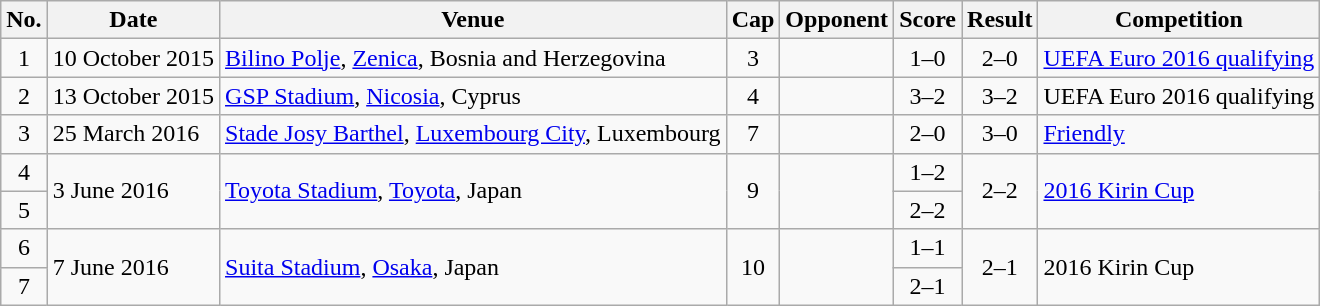<table class="wikitable sortable">
<tr>
<th scope=col>No.</th>
<th scope=col>Date</th>
<th scope=col>Venue</th>
<th scope=col>Cap</th>
<th scope=col>Opponent</th>
<th scope=col>Score</th>
<th scope=col>Result</th>
<th scope=col>Competition</th>
</tr>
<tr>
<td align=center>1</td>
<td>10 October 2015</td>
<td><a href='#'>Bilino Polje</a>, <a href='#'>Zenica</a>, Bosnia and Herzegovina</td>
<td align=center>3</td>
<td></td>
<td align=center>1–0</td>
<td align=center>2–0</td>
<td><a href='#'>UEFA Euro 2016 qualifying</a></td>
</tr>
<tr>
<td align=center>2</td>
<td>13 October 2015</td>
<td><a href='#'>GSP Stadium</a>, <a href='#'>Nicosia</a>, Cyprus</td>
<td align=center>4</td>
<td></td>
<td align=center>3–2</td>
<td align=center>3–2</td>
<td>UEFA Euro 2016 qualifying</td>
</tr>
<tr>
<td align=center>3</td>
<td>25 March 2016</td>
<td><a href='#'>Stade Josy Barthel</a>, <a href='#'>Luxembourg City</a>, Luxembourg</td>
<td align=center>7</td>
<td></td>
<td align=center>2–0</td>
<td align=center>3–0</td>
<td><a href='#'>Friendly</a></td>
</tr>
<tr>
<td align=center>4</td>
<td rowspan=2>3 June 2016</td>
<td rowspan=2><a href='#'>Toyota Stadium</a>, <a href='#'>Toyota</a>, Japan</td>
<td rowspan=2 align=center>9</td>
<td rowspan=2></td>
<td align=center>1–2</td>
<td rowspan=2 align=center>2–2</td>
<td rowspan=2><a href='#'>2016 Kirin Cup</a></td>
</tr>
<tr>
<td align=center>5</td>
<td align=center>2–2</td>
</tr>
<tr>
<td align=center>6</td>
<td rowspan=2>7 June 2016</td>
<td rowspan=2><a href='#'>Suita Stadium</a>, <a href='#'>Osaka</a>, Japan</td>
<td rowspan=2 align=center>10</td>
<td rowspan=2></td>
<td align=center>1–1</td>
<td rowspan=2 align=center>2–1</td>
<td rowspan=2>2016 Kirin Cup</td>
</tr>
<tr>
<td align=center>7</td>
<td align=center>2–1</td>
</tr>
</table>
